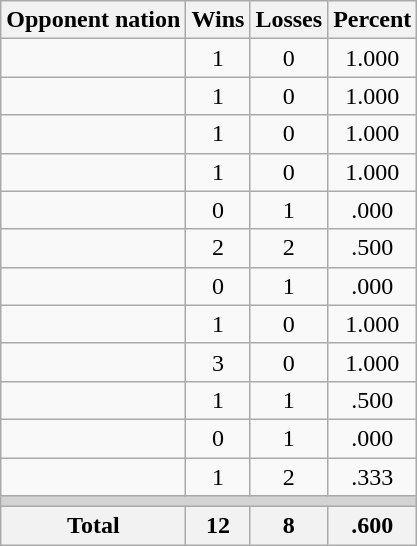<table class=wikitable>
<tr>
<th>Opponent nation</th>
<th>Wins</th>
<th>Losses</th>
<th>Percent</th>
</tr>
<tr align=center>
<td align=left></td>
<td>1</td>
<td>0</td>
<td>1.000</td>
</tr>
<tr align=center>
<td align=left></td>
<td>1</td>
<td>0</td>
<td>1.000</td>
</tr>
<tr align=center>
<td align=left></td>
<td>1</td>
<td>0</td>
<td>1.000</td>
</tr>
<tr align=center>
<td align=left></td>
<td>1</td>
<td>0</td>
<td>1.000</td>
</tr>
<tr align=center>
<td align=left></td>
<td>0</td>
<td>1</td>
<td>.000</td>
</tr>
<tr align=center>
<td align=left></td>
<td>2</td>
<td>2</td>
<td>.500</td>
</tr>
<tr align=center>
<td align=left></td>
<td>0</td>
<td>1</td>
<td>.000</td>
</tr>
<tr align=center>
<td align=left></td>
<td>1</td>
<td>0</td>
<td>1.000</td>
</tr>
<tr align=center>
<td align=left></td>
<td>3</td>
<td>0</td>
<td>1.000</td>
</tr>
<tr align=center>
<td align=left></td>
<td>1</td>
<td>1</td>
<td>.500</td>
</tr>
<tr align=center>
<td align=left></td>
<td>0</td>
<td>1</td>
<td>.000</td>
</tr>
<tr align=center>
<td align=left></td>
<td>1</td>
<td>2</td>
<td>.333</td>
</tr>
<tr>
<td colspan=4 bgcolor=lightgray></td>
</tr>
<tr>
<th>Total</th>
<th>12</th>
<th>8</th>
<th>.600</th>
</tr>
</table>
